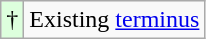<table class="wikitable" style="border: none; text-align:center;font-size:100%;">
<tr>
<td style="background-color:#ddffdd">†</td>
<td>Existing <a href='#'>terminus</a></td>
</tr>
</table>
